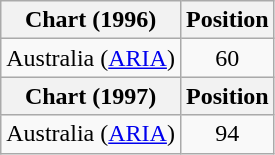<table class="wikitable sortable">
<tr>
<th align="left">Chart (1996)</th>
<th style="text-align:center;">Position</th>
</tr>
<tr>
<td>Australia (<a href='#'>ARIA</a>)</td>
<td align="center">60</td>
</tr>
<tr>
<th>Chart (1997)</th>
<th>Position</th>
</tr>
<tr>
<td>Australia (<a href='#'>ARIA</a>)</td>
<td align="center">94</td>
</tr>
</table>
